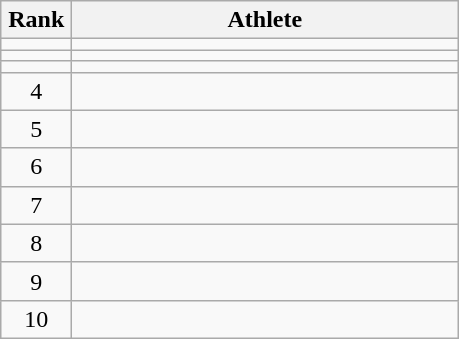<table class="wikitable" style="text-align: center;">
<tr>
<th width=40>Rank</th>
<th width=250>Athlete</th>
</tr>
<tr>
<td></td>
<td align="left"></td>
</tr>
<tr>
<td></td>
<td align="left"></td>
</tr>
<tr>
<td></td>
<td align="left"></td>
</tr>
<tr>
<td>4</td>
<td align="left"></td>
</tr>
<tr>
<td>5</td>
<td align="left"></td>
</tr>
<tr>
<td>6</td>
<td align="left"></td>
</tr>
<tr>
<td>7</td>
<td align="left"></td>
</tr>
<tr>
<td>8</td>
<td align="left"></td>
</tr>
<tr>
<td>9</td>
<td align="left"></td>
</tr>
<tr>
<td>10</td>
<td align="left"></td>
</tr>
</table>
